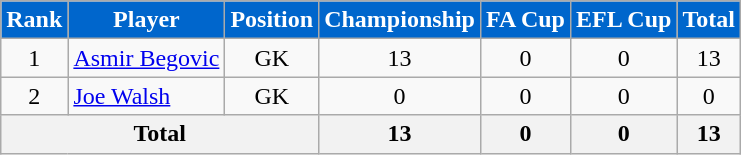<table class="wikitable">
<tr>
<th style=background-color:#0066CC;color:#FFFFFF>Rank</th>
<th style=background-color:#0066CC;color:#FFFFFF>Player</th>
<th style=background-color:#0066CC;color:#FFFFFF>Position</th>
<th style=background-color:#0066CC;color:#FFFFFF>Championship</th>
<th style=background-color:#0066CC;color:#FFFFFF>FA Cup</th>
<th style=background-color:#0066CC;color:#FFFFFF>EFL Cup</th>
<th style=background-color:#0066CC;color:#FFFFFF>Total</th>
</tr>
<tr>
<td align=center valign=top rowspan=1>1</td>
<td> <a href='#'>Asmir Begovic</a></td>
<td align=center>GK</td>
<td align=center>13</td>
<td align=center>0</td>
<td align=center>0</td>
<td align=center>13</td>
</tr>
<tr>
<td align=center valign=top rowspan=1>2</td>
<td> <a href='#'>Joe Walsh</a></td>
<td align=center>GK</td>
<td align=center>0</td>
<td align=center>0</td>
<td align=center>0</td>
<td align=center>0</td>
</tr>
<tr>
<th colspan=3>Total</th>
<th>13</th>
<th>0</th>
<th>0</th>
<th>13</th>
</tr>
</table>
